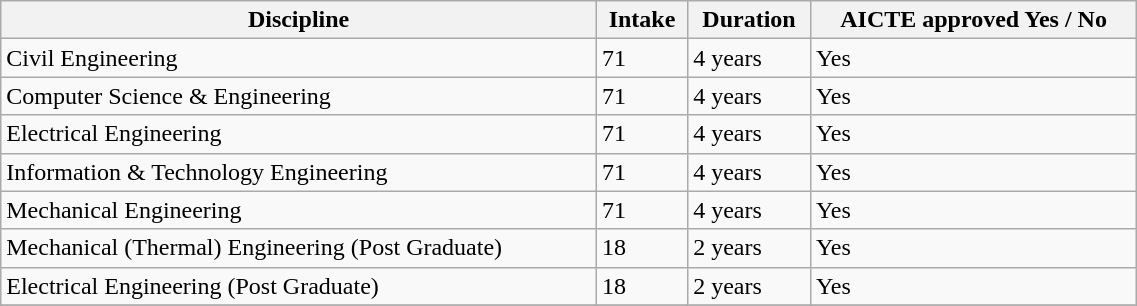<table class="sortable wikitable" style="width: 60%; font-size: 1em;">
<tr>
<th>Discipline</th>
<th>Intake</th>
<th>Duration</th>
<th>AICTE approved Yes / No</th>
</tr>
<tr>
<td>Civil Engineering</td>
<td>71</td>
<td>4 years</td>
<td>Yes</td>
</tr>
<tr>
<td>Computer Science & Engineering</td>
<td>71</td>
<td>4 years</td>
<td>Yes</td>
</tr>
<tr>
<td>Electrical Engineering</td>
<td>71</td>
<td>4 years</td>
<td>Yes</td>
</tr>
<tr>
<td>Information & Technology Engineering</td>
<td>71</td>
<td>4 years</td>
<td>Yes</td>
</tr>
<tr>
<td>Mechanical Engineering</td>
<td>71</td>
<td>4 years</td>
<td>Yes</td>
</tr>
<tr>
<td>Mechanical (Thermal) Engineering (Post Graduate)</td>
<td>18</td>
<td>2 years</td>
<td>Yes</td>
</tr>
<tr>
<td>Electrical Engineering (Post Graduate)</td>
<td>18</td>
<td>2 years</td>
<td>Yes</td>
</tr>
<tr>
</tr>
</table>
